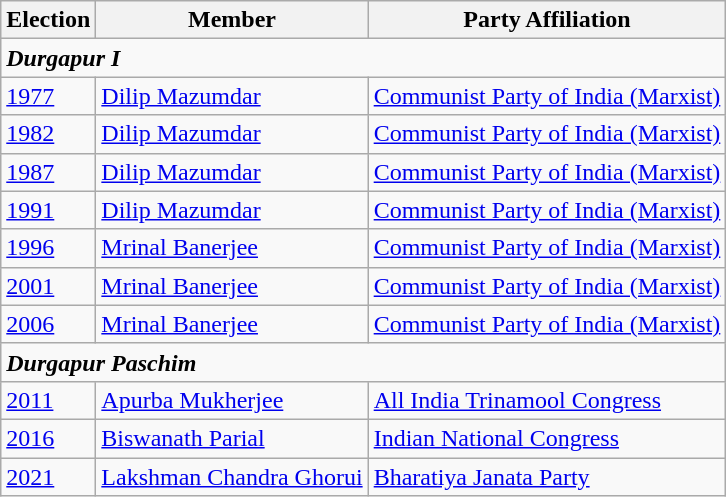<table class="wikitable sortable">
<tr>
<th>Election</th>
<th>Member</th>
<th>Party Affiliation</th>
</tr>
<tr>
<td colspan="3"><strong><em>Durgapur I</em></strong></td>
</tr>
<tr>
<td><a href='#'>1977</a></td>
<td><a href='#'>Dilip Mazumdar</a></td>
<td><a href='#'>Communist Party of India (Marxist)</a></td>
</tr>
<tr>
<td><a href='#'>1982</a></td>
<td><a href='#'>Dilip Mazumdar</a></td>
<td><a href='#'>Communist Party of India (Marxist)</a></td>
</tr>
<tr>
<td><a href='#'>1987</a></td>
<td><a href='#'>Dilip Mazumdar</a></td>
<td><a href='#'>Communist Party of India (Marxist)</a></td>
</tr>
<tr>
<td><a href='#'>1991</a></td>
<td><a href='#'>Dilip Mazumdar</a></td>
<td><a href='#'>Communist Party of India (Marxist)</a></td>
</tr>
<tr>
<td><a href='#'>1996</a></td>
<td><a href='#'>Mrinal Banerjee</a></td>
<td><a href='#'>Communist Party of India (Marxist)</a></td>
</tr>
<tr>
<td><a href='#'>2001</a></td>
<td><a href='#'>Mrinal Banerjee</a></td>
<td><a href='#'>Communist Party of India (Marxist)</a></td>
</tr>
<tr>
<td><a href='#'>2006</a></td>
<td><a href='#'>Mrinal Banerjee</a></td>
<td><a href='#'>Communist Party of India (Marxist)</a></td>
</tr>
<tr>
<td colspan="3"><strong><em>Durgapur Paschim</em></strong></td>
</tr>
<tr>
<td><a href='#'>2011</a></td>
<td><a href='#'>Apurba Mukherjee</a></td>
<td><a href='#'>All India Trinamool Congress</a></td>
</tr>
<tr>
<td><a href='#'>2016</a></td>
<td><a href='#'>Biswanath Parial</a></td>
<td><a href='#'>Indian National Congress</a></td>
</tr>
<tr>
<td><a href='#'>2021</a></td>
<td><a href='#'>Lakshman Chandra Ghorui</a></td>
<td><a href='#'>Bharatiya Janata Party</a></td>
</tr>
</table>
